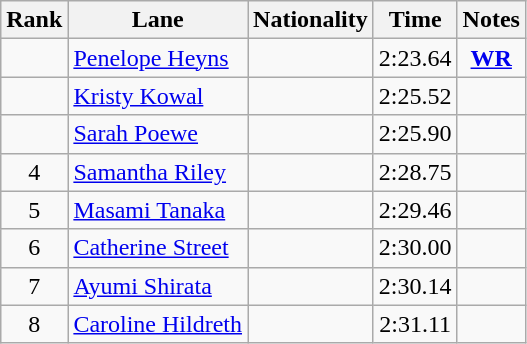<table class="wikitable sortable" style="text-align:center">
<tr>
<th>Rank</th>
<th>Lane</th>
<th>Nationality</th>
<th>Time</th>
<th>Notes</th>
</tr>
<tr>
<td></td>
<td align=left><a href='#'>Penelope Heyns</a></td>
<td align=left></td>
<td>2:23.64</td>
<td><strong><a href='#'>WR</a></strong></td>
</tr>
<tr>
<td></td>
<td align=left><a href='#'>Kristy Kowal</a></td>
<td align=left></td>
<td>2:25.52</td>
<td></td>
</tr>
<tr>
<td></td>
<td align=left><a href='#'>Sarah Poewe</a></td>
<td align=left></td>
<td>2:25.90</td>
<td></td>
</tr>
<tr>
<td>4</td>
<td align=left><a href='#'>Samantha Riley</a></td>
<td align=left></td>
<td>2:28.75</td>
<td></td>
</tr>
<tr>
<td>5</td>
<td align=left><a href='#'>Masami Tanaka</a></td>
<td align=left></td>
<td>2:29.46</td>
<td></td>
</tr>
<tr>
<td>6</td>
<td align=left><a href='#'>Catherine Street</a></td>
<td align=left></td>
<td>2:30.00</td>
<td></td>
</tr>
<tr>
<td>7</td>
<td align=left><a href='#'>Ayumi Shirata</a></td>
<td align=left></td>
<td>2:30.14</td>
<td></td>
</tr>
<tr>
<td>8</td>
<td align=left><a href='#'>Caroline Hildreth</a></td>
<td align=left></td>
<td>2:31.11</td>
<td></td>
</tr>
</table>
